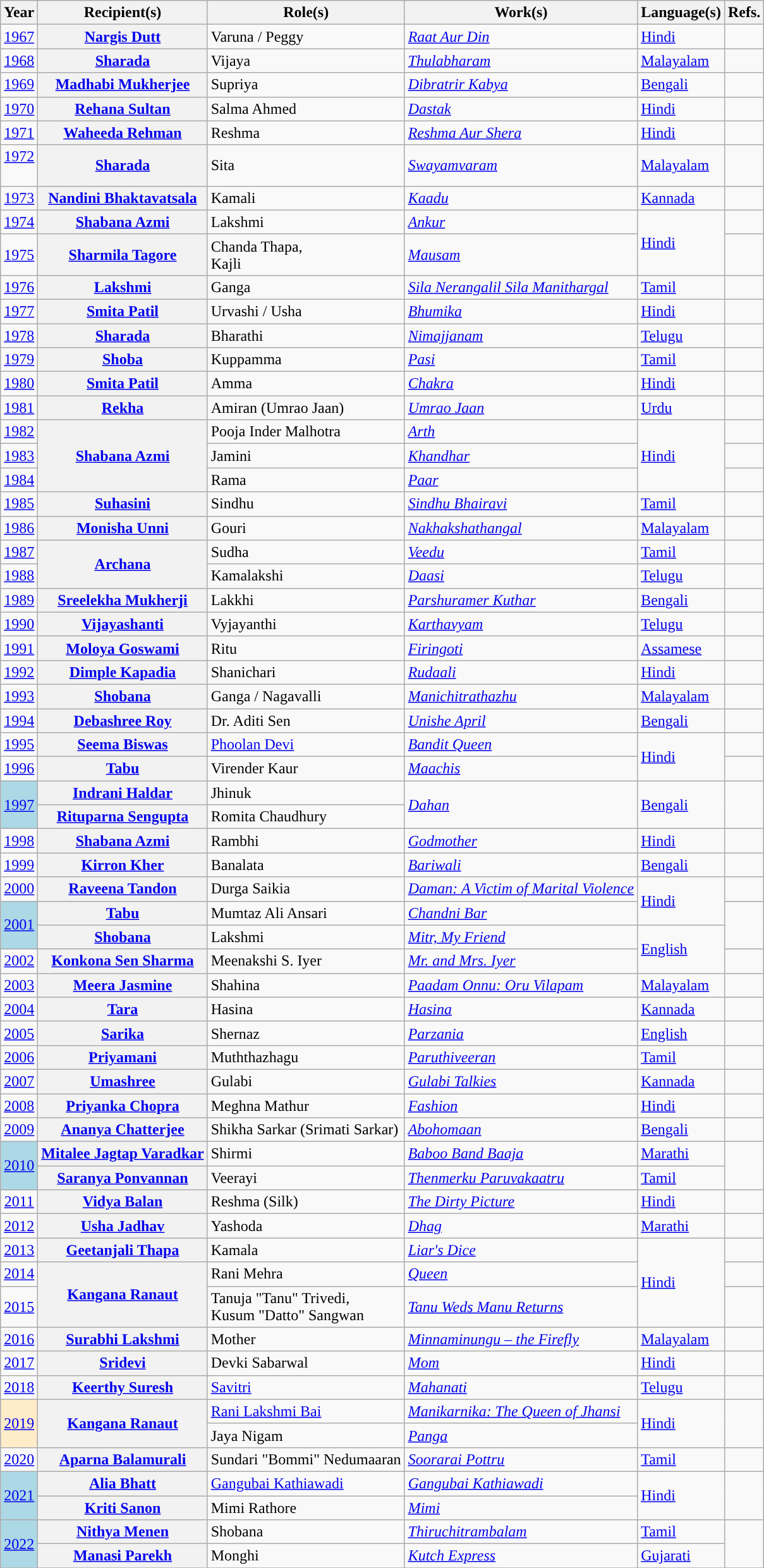<table class="wikitable plainrowheaders sortable">
<tr>
<th scope="col">Year</th>
<th scope="col">Recipient(s)</th>
<th scope="col">Role(s)</th>
<th scope="col">Work(s)</th>
<th scope="col">Language(s)</th>
<th scope="col" class="unsortable" style="text-align:center;">Refs.</th>
</tr>
<tr>
<td style="text-align:center;"><a href='#'>1967<br></a></td>
<th scope="row"><a href='#'>Nargis Dutt</a></th>
<td>Varuna / Peggy</td>
<td><em><a href='#'>Raat Aur Din</a></em></td>
<td><a href='#'>Hindi</a></td>
<td></td>
</tr>
<tr>
<td style="text-align:center;"><a href='#'>1968<br></a></td>
<th scope="row"><a href='#'>Sharada</a></th>
<td>Vijaya</td>
<td><em><a href='#'>Thulabharam</a></em></td>
<td><a href='#'>Malayalam</a></td>
<td></td>
</tr>
<tr>
<td style="text-align:center;"><a href='#'>1969<br></a></td>
<th scope="row"><a href='#'>Madhabi Mukherjee</a></th>
<td>Supriya</td>
<td><em><a href='#'>Dibratrir Kabya</a></em></td>
<td><a href='#'>Bengali</a></td>
<td></td>
</tr>
<tr>
<td style="text-align:center;"><a href='#'>1970<br></a></td>
<th scope="row"><a href='#'>Rehana Sultan</a></th>
<td>Salma Ahmed</td>
<td><em><a href='#'>Dastak</a></em></td>
<td><a href='#'>Hindi</a></td>
<td></td>
</tr>
<tr>
<td style="text-align:center;"><a href='#'>1971<br></a></td>
<th scope="row"><a href='#'>Waheeda Rehman</a></th>
<td>Reshma</td>
<td><em><a href='#'>Reshma Aur Shera</a></em></td>
<td><a href='#'>Hindi</a></td>
<td></td>
</tr>
<tr>
<td style="text-align:center;"><a href='#'>1972<br></a><br></td>
<th scope="row"><a href='#'>Sharada</a></th>
<td>Sita</td>
<td><em><a href='#'>Swayamvaram</a></em></td>
<td><a href='#'>Malayalam</a></td>
<td></td>
</tr>
<tr>
<td style="text-align:center;"><a href='#'>1973<br></a></td>
<th scope="row"><a href='#'>Nandini Bhaktavatsala</a></th>
<td>Kamali</td>
<td><em><a href='#'>Kaadu</a></em></td>
<td><a href='#'>Kannada</a></td>
<td></td>
</tr>
<tr>
<td style="text-align:center;"><a href='#'>1974<br></a></td>
<th scope="row"><a href='#'>Shabana Azmi</a></th>
<td>Lakshmi</td>
<td><em><a href='#'>Ankur</a></em></td>
<td rowspan="2"><a href='#'>Hindi</a></td>
<td></td>
</tr>
<tr>
<td style="text-align:center;"><a href='#'>1975<br></a></td>
<th scope="row"><a href='#'>Sharmila Tagore</a></th>
<td>Chanda Thapa,<br>Kajli</td>
<td><em><a href='#'>Mausam</a></em></td>
<td></td>
</tr>
<tr>
<td style="text-align:center;"><a href='#'>1976<br></a></td>
<th scope="row"><a href='#'>Lakshmi</a></th>
<td>Ganga</td>
<td><em><a href='#'>Sila Nerangalil Sila Manithargal</a></em></td>
<td><a href='#'>Tamil</a></td>
<td></td>
</tr>
<tr>
<td style="text-align:center;"><a href='#'>1977<br></a></td>
<th scope="row"><a href='#'>Smita Patil</a></th>
<td>Urvashi / Usha</td>
<td><em><a href='#'>Bhumika</a></em></td>
<td><a href='#'>Hindi</a></td>
<td></td>
</tr>
<tr>
<td style="text-align:center;"><a href='#'>1978<br></a></td>
<th scope="row"><a href='#'>Sharada</a></th>
<td>Bharathi</td>
<td><em><a href='#'>Nimajjanam</a></em></td>
<td><a href='#'>Telugu</a></td>
<td></td>
</tr>
<tr>
<td style="text-align:center;"><a href='#'>1979<br></a></td>
<th scope="row"><a href='#'>Shoba</a></th>
<td>Kuppamma</td>
<td><em><a href='#'>Pasi</a></em></td>
<td><a href='#'>Tamil</a></td>
<td></td>
</tr>
<tr>
<td style="text-align:center;"><a href='#'>1980<br></a></td>
<th scope="row"><a href='#'>Smita Patil</a></th>
<td>Amma</td>
<td><em><a href='#'>Chakra</a></em></td>
<td><a href='#'>Hindi</a></td>
<td></td>
</tr>
<tr>
<td style="text-align:center;"><a href='#'>1981<br></a></td>
<th scope="row"><a href='#'>Rekha</a></th>
<td>Amiran (Umrao Jaan)</td>
<td><em><a href='#'>Umrao Jaan</a></em></td>
<td><a href='#'>Urdu</a></td>
<td></td>
</tr>
<tr>
<td style="text-align:center;"><a href='#'>1982<br></a></td>
<th rowspan="3" scope="row"><a href='#'>Shabana Azmi</a></th>
<td>Pooja Inder Malhotra</td>
<td><em><a href='#'>Arth</a></em></td>
<td rowspan="3"><a href='#'>Hindi</a></td>
<td></td>
</tr>
<tr>
<td style="text-align:center;"><a href='#'>1983<br></a></td>
<td>Jamini</td>
<td><em><a href='#'>Khandhar</a></em></td>
<td></td>
</tr>
<tr>
<td style="text-align:center;"><a href='#'>1984<br></a></td>
<td>Rama</td>
<td><em><a href='#'>Paar</a></em></td>
<td></td>
</tr>
<tr>
<td style="text-align:center;"><a href='#'>1985<br></a></td>
<th scope="row"><a href='#'>Suhasini</a></th>
<td>Sindhu</td>
<td><em><a href='#'>Sindhu Bhairavi</a></em></td>
<td><a href='#'>Tamil</a></td>
<td></td>
</tr>
<tr>
<td style="text-align:center;"><a href='#'>1986<br></a></td>
<th scope="row"><a href='#'>Monisha Unni</a></th>
<td>Gouri</td>
<td><em><a href='#'>Nakhakshathangal</a></em></td>
<td><a href='#'>Malayalam</a></td>
<td></td>
</tr>
<tr>
<td style="text-align:center;"><a href='#'>1987<br></a></td>
<th rowspan="2" scope="row"><a href='#'>Archana</a></th>
<td>Sudha</td>
<td><em><a href='#'>Veedu</a></em></td>
<td><a href='#'>Tamil</a></td>
<td></td>
</tr>
<tr>
<td style="text-align:center;"><a href='#'>1988<br></a></td>
<td>Kamalakshi</td>
<td><em><a href='#'>Daasi</a></em></td>
<td><a href='#'>Telugu</a></td>
<td></td>
</tr>
<tr>
<td style="text-align:center;"><a href='#'>1989<br></a></td>
<th scope="row"><a href='#'>Sreelekha Mukherji</a></th>
<td>Lakkhi</td>
<td><em><a href='#'>Parshuramer Kuthar</a></em></td>
<td><a href='#'>Bengali</a></td>
<td></td>
</tr>
<tr>
<td style="text-align:center;"><a href='#'>1990<br></a></td>
<th scope="row"><a href='#'>Vijayashanti</a></th>
<td>Vyjayanthi</td>
<td><em><a href='#'>Karthavyam</a></em></td>
<td><a href='#'>Telugu</a></td>
<td></td>
</tr>
<tr>
<td style="text-align:center;"><a href='#'>1991<br></a></td>
<th scope="row"><a href='#'>Moloya Goswami</a></th>
<td>Ritu</td>
<td><em><a href='#'>Firingoti</a></em></td>
<td><a href='#'>Assamese</a></td>
<td></td>
</tr>
<tr>
<td style="text-align:center;"><a href='#'>1992<br></a></td>
<th scope="row"><a href='#'>Dimple Kapadia</a></th>
<td>Shanichari</td>
<td><em><a href='#'>Rudaali</a></em></td>
<td><a href='#'>Hindi</a></td>
<td></td>
</tr>
<tr>
<td style="text-align:center;"><a href='#'>1993<br></a></td>
<th scope="row"><a href='#'>Shobana</a></th>
<td>Ganga / Nagavalli</td>
<td><em><a href='#'>Manichitrathazhu</a></em></td>
<td><a href='#'>Malayalam</a></td>
<td></td>
</tr>
<tr>
<td style="text-align:center;"><a href='#'>1994<br></a></td>
<th scope="row"><a href='#'>Debashree Roy</a></th>
<td>Dr. Aditi Sen</td>
<td><em><a href='#'>Unishe April</a></em></td>
<td><a href='#'>Bengali</a></td>
<td></td>
</tr>
<tr>
<td style="text-align:center;"><a href='#'>1995<br></a></td>
<th scope="row"><a href='#'>Seema Biswas</a></th>
<td><a href='#'>Phoolan Devi</a></td>
<td><em><a href='#'>Bandit Queen</a></em></td>
<td rowspan="2"><a href='#'>Hindi</a></td>
<td></td>
</tr>
<tr>
<td style="text-align:center;"><a href='#'>1996<br></a></td>
<th scope="row"><a href='#'>Tabu</a></th>
<td>Virender Kaur</td>
<td><em><a href='#'>Maachis</a></em></td>
<td></td>
</tr>
<tr>
<td style="background:#ADD8E6" rowspan="2"><a href='#'>1997<br></a> </td>
<th scope="row"><a href='#'>Indrani Haldar</a></th>
<td>Jhinuk</td>
<td rowspan="2"><em><a href='#'>Dahan</a></em></td>
<td rowspan="2"><a href='#'>Bengali</a></td>
<td rowspan="2"></td>
</tr>
<tr>
<th scope="row"><a href='#'>Rituparna Sengupta</a></th>
<td>Romita Chaudhury</td>
</tr>
<tr>
<td style="text-align:center;"><a href='#'>1998<br></a></td>
<th scope="row"><a href='#'>Shabana Azmi</a></th>
<td>Rambhi</td>
<td><em><a href='#'>Godmother</a></em></td>
<td><a href='#'>Hindi</a></td>
<td></td>
</tr>
<tr>
<td style="text-align:center;"><a href='#'>1999<br></a></td>
<th scope="row"><a href='#'>Kirron Kher</a></th>
<td>Banalata</td>
<td><em><a href='#'>Bariwali</a></em></td>
<td><a href='#'>Bengali</a></td>
<td></td>
</tr>
<tr>
<td style="text-align:center;"><a href='#'>2000<br></a></td>
<th scope="row"><a href='#'>Raveena Tandon</a></th>
<td>Durga Saikia</td>
<td><em><a href='#'>Daman: A Victim of Marital Violence</a></em></td>
<td rowspan="2"><a href='#'>Hindi</a></td>
<td></td>
</tr>
<tr>
<td style="background:#ADD8E6" rowspan="2"><a href='#'>2001<br></a> </td>
<th scope="row"><a href='#'>Tabu</a></th>
<td>Mumtaz Ali Ansari</td>
<td><em><a href='#'>Chandni Bar</a></em></td>
<td rowspan="2"></td>
</tr>
<tr>
<th scope="row"><a href='#'>Shobana</a></th>
<td>Lakshmi</td>
<td><em><a href='#'>Mitr, My Friend</a></em></td>
<td rowspan="2"><a href='#'>English</a></td>
</tr>
<tr>
<td style="text-align:center;"><a href='#'>2002<br></a></td>
<th scope="row"><a href='#'>Konkona Sen Sharma</a></th>
<td>Meenakshi S. Iyer</td>
<td><em><a href='#'>Mr. and Mrs. Iyer</a></em></td>
<td></td>
</tr>
<tr>
<td style="text-align:center;"><a href='#'>2003<br></a></td>
<th scope="row"><a href='#'>Meera Jasmine</a></th>
<td>Shahina</td>
<td><em><a href='#'>Paadam Onnu: Oru Vilapam</a></em></td>
<td><a href='#'>Malayalam</a></td>
<td></td>
</tr>
<tr>
<td style="text-align:center;"><a href='#'>2004<br></a></td>
<th scope="row"><a href='#'>Tara</a></th>
<td>Hasina</td>
<td><em><a href='#'>Hasina</a></em></td>
<td><a href='#'>Kannada</a></td>
<td></td>
</tr>
<tr>
<td style="text-align:center;"><a href='#'>2005<br></a></td>
<th scope="row"><a href='#'>Sarika</a></th>
<td>Shernaz</td>
<td><em><a href='#'>Parzania</a></em></td>
<td><a href='#'>English</a></td>
<td></td>
</tr>
<tr>
<td style="text-align:center;"><a href='#'>2006<br></a></td>
<th scope="row"><a href='#'>Priyamani</a></th>
<td>Muththazhagu</td>
<td><em><a href='#'>Paruthiveeran</a></em></td>
<td><a href='#'>Tamil</a></td>
<td></td>
</tr>
<tr>
<td style="text-align:center;"><a href='#'>2007<br></a></td>
<th scope="row"><a href='#'>Umashree</a></th>
<td>Gulabi</td>
<td><em><a href='#'>Gulabi Talkies</a></em></td>
<td><a href='#'>Kannada</a></td>
<td></td>
</tr>
<tr>
<td style="text-align:center;"><a href='#'>2008<br></a></td>
<th scope="row"><a href='#'>Priyanka Chopra</a></th>
<td>Meghna Mathur</td>
<td><em><a href='#'>Fashion</a></em></td>
<td><a href='#'>Hindi</a></td>
<td></td>
</tr>
<tr>
<td style="text-align:center;"><a href='#'>2009<br></a></td>
<th scope="row"><a href='#'>Ananya Chatterjee</a></th>
<td>Shikha Sarkar (Srimati Sarkar)</td>
<td><em><a href='#'>Abohomaan</a></em></td>
<td><a href='#'>Bengali</a></td>
<td></td>
</tr>
<tr>
<td style="background:#ADD8E6" rowspan="2"><a href='#'>2010<br></a> </td>
<th scope="row"><a href='#'>Mitalee Jagtap Varadkar</a></th>
<td>Shirmi</td>
<td><em><a href='#'>Baboo Band Baaja</a></em></td>
<td><a href='#'>Marathi</a></td>
<td rowspan="2"></td>
</tr>
<tr>
<th scope="row"><a href='#'>Saranya Ponvannan</a></th>
<td>Veerayi</td>
<td><em><a href='#'>Thenmerku Paruvakaatru</a></em></td>
<td><a href='#'>Tamil</a></td>
</tr>
<tr>
<td style="text-align:center;"><a href='#'>2011<br></a></td>
<th scope="row"><a href='#'>Vidya Balan</a></th>
<td>Reshma (Silk)</td>
<td><em><a href='#'>The Dirty Picture</a></em></td>
<td><a href='#'>Hindi</a></td>
<td></td>
</tr>
<tr>
<td style="text-align:center;"><a href='#'>2012<br></a></td>
<th scope="row"><a href='#'>Usha Jadhav</a></th>
<td>Yashoda</td>
<td><em><a href='#'>Dhag</a></em></td>
<td><a href='#'>Marathi</a></td>
<td></td>
</tr>
<tr>
<td style="text-align:center;"><a href='#'>2013<br></a></td>
<th scope="row"><a href='#'>Geetanjali Thapa</a></th>
<td>Kamala</td>
<td><em><a href='#'>Liar's Dice</a></em></td>
<td rowspan="3"><a href='#'>Hindi</a></td>
<td></td>
</tr>
<tr>
<td style="text-align:center;"><a href='#'>2014<br></a></td>
<th rowspan="2" scope="row"><a href='#'>Kangana Ranaut</a></th>
<td>Rani Mehra</td>
<td><em><a href='#'>Queen</a></em></td>
<td></td>
</tr>
<tr>
<td style="text-align:center;"><a href='#'>2015<br></a></td>
<td>Tanuja "Tanu" Trivedi,<br>Kusum "Datto" Sangwan</td>
<td><em><a href='#'>Tanu Weds Manu Returns</a></em></td>
<td></td>
</tr>
<tr>
<td style="text-align:center;"><a href='#'>2016<br></a></td>
<th scope="row"><a href='#'>Surabhi Lakshmi</a></th>
<td>Mother</td>
<td><em><a href='#'>Minnaminungu – the Firefly</a></em></td>
<td><a href='#'>Malayalam</a></td>
<td></td>
</tr>
<tr>
<td style="text-align:center;"><a href='#'>2017<br></a></td>
<th scope="row"><a href='#'>Sridevi</a></th>
<td>Devki Sabarwal</td>
<td><em><a href='#'>Mom</a></em></td>
<td><a href='#'>Hindi</a></td>
<td></td>
</tr>
<tr>
<td style="text-align:center;"><a href='#'>2018<br></a></td>
<th scope="row"><a href='#'>Keerthy Suresh</a></th>
<td><a href='#'>Savitri</a></td>
<td><em><a href='#'>Mahanati</a></em></td>
<td><a href='#'>Telugu</a></td>
<td></td>
</tr>
<tr>
<td style="background:#ffecc8;" rowspan="2"><a href='#'>2019<br>      </a> </td>
<th rowspan="2" scope="row"><a href='#'>Kangana Ranaut</a></th>
<td><a href='#'>Rani Lakshmi Bai</a></td>
<td><em><a href='#'>Manikarnika: The Queen of Jhansi</a></em></td>
<td rowspan="2"><a href='#'>Hindi</a></td>
<td rowspan="2"></td>
</tr>
<tr>
<td>Jaya Nigam</td>
<td><em><a href='#'>Panga</a></em></td>
</tr>
<tr>
<td style="text-align:center;"><a href='#'>2020<br></a></td>
<th scope="row"><a href='#'>Aparna Balamurali</a></th>
<td>Sundari "Bommi" Nedumaaran</td>
<td><em><a href='#'>Soorarai Pottru</a></em></td>
<td><a href='#'>Tamil</a></td>
<td></td>
</tr>
<tr>
<td rowspan=2 style="background:#ADD8E6" rowspan="2"><a href='#'>2021<br></a> </td>
<th scope="row"><a href='#'>Alia Bhatt</a></th>
<td><a href='#'>Gangubai Kathiawadi</a></td>
<td><em><a href='#'>Gangubai Kathiawadi</a></em></td>
<td rowspan="2"><a href='#'>Hindi</a></td>
<td rowspan="2"></td>
</tr>
<tr>
<th scope="row"><a href='#'>Kriti Sanon</a></th>
<td>Mimi Rathore</td>
<td><em><a href='#'>Mimi</a></em></td>
</tr>
<tr>
<td rowspan=2 style="background:#ADD8E6" rowspan="2"><a href='#'>2022<br></a> </td>
<th scope="row"><a href='#'>Nithya Menen</a></th>
<td>Shobana</td>
<td><em><a href='#'>Thiruchitrambalam</a></em></td>
<td><a href='#'>Tamil</a></td>
<td rowspan="2"></td>
</tr>
<tr>
<th scope="row"><a href='#'>Manasi Parekh</a></th>
<td>Monghi</td>
<td><em><a href='#'>Kutch Express</a></em></td>
<td><a href='#'>Gujarati</a></td>
</tr>
<tr>
</tr>
</table>
